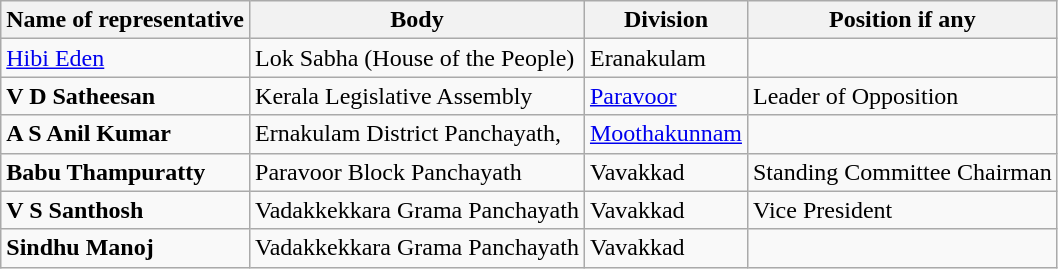<table class="wikitable">
<tr>
<th>Name of representative</th>
<th>Body</th>
<th>Division</th>
<th>Position if any</th>
</tr>
<tr>
<td><a href='#'>Hibi Eden</a></td>
<td>Lok Sabha (House of the People)</td>
<td>Eranakulam</td>
<td></td>
</tr>
<tr>
<td><strong>V D Satheesan</strong></td>
<td>Kerala Legislative Assembly</td>
<td><a href='#'>Paravoor</a></td>
<td>Leader of Opposition</td>
</tr>
<tr>
<td><strong>A S Anil Kumar</strong></td>
<td>Ernakulam District Panchayath,</td>
<td><a href='#'>Moothakunnam</a></td>
<td></td>
</tr>
<tr>
<td><strong>Babu Thampuratty</strong></td>
<td>Paravoor Block Panchayath</td>
<td>Vavakkad</td>
<td>Standing Committee Chairman</td>
</tr>
<tr>
<td><strong>V S Santhosh</strong></td>
<td>Vadakkekkara Grama Panchayath</td>
<td>Vavakkad</td>
<td>Vice President</td>
</tr>
<tr>
<td><strong>Sindhu Manoj</strong></td>
<td>Vadakkekkara Grama Panchayath</td>
<td>Vavakkad</td>
<td></td>
</tr>
</table>
